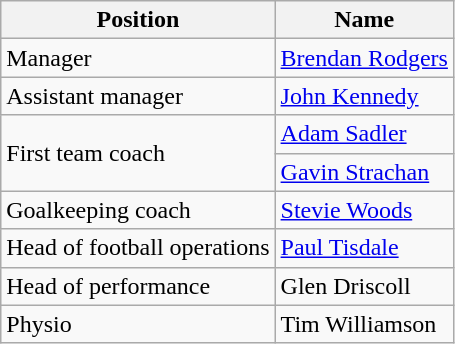<table class="wikitable">
<tr>
<th>Position</th>
<th>Name</th>
</tr>
<tr>
<td>Manager</td>
<td><a href='#'>Brendan Rodgers</a></td>
</tr>
<tr>
<td>Assistant manager</td>
<td><a href='#'>John Kennedy</a></td>
</tr>
<tr>
<td rowspan="2">First team coach</td>
<td><a href='#'>Adam Sadler</a></td>
</tr>
<tr>
<td><a href='#'>Gavin Strachan</a></td>
</tr>
<tr>
<td>Goalkeeping coach</td>
<td><a href='#'>Stevie Woods</a></td>
</tr>
<tr>
<td>Head of football operations</td>
<td><a href='#'>Paul Tisdale</a></td>
</tr>
<tr>
<td>Head of performance</td>
<td>Glen Driscoll</td>
</tr>
<tr>
<td>Physio</td>
<td>Tim Williamson</td>
</tr>
</table>
